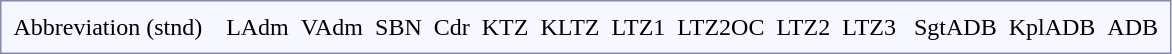<table style="border:1px solid #8888aa; background:#f7f8ff; padding:5px; margin:0 12px 12px 0;">
<tr style="text-align:center;">
<td>Abbreviation (stnd)</td>
<td></td>
<td></td>
<td></td>
<td>LAdm</td>
<td></td>
<td>VAdm</td>
<td></td>
<td>SBN</td>
<td></td>
<td>Cdr</td>
<td></td>
<td>KTZ</td>
<td></td>
<td>KLTZ</td>
<td></td>
<td>LTZ1</td>
<td></td>
<td>LTZ2OC</td>
<td></td>
<td colspan=2>LTZ2</td>
<td></td>
<td>LTZ3</td>
<td></td>
<td></td>
<td>SgtADB</td>
<td></td>
<td>KplADB</td>
<td></td>
<td>ADB</td>
</tr>
</table>
